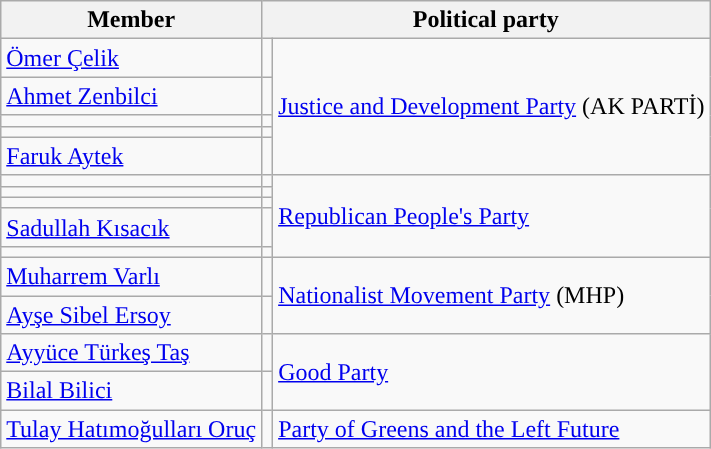<table class="wikitable sortable">
<tr>
<th>Member</th>
<th colspan="2">Political party</th>
</tr>
<tr>
<td><a href='#'>Ömer Çelik</a></td>
<td style="background:"></td>
<td rowspan="5"><a href='#'>Justice and Development Party</a> (AK PARTİ)</td>
</tr>
<tr>
<td><a href='#'>Ahmet Zenbilci</a></td>
<td style="background:"></td>
</tr>
<tr>
<td></td>
<td style="background:"></td>
</tr>
<tr>
<td></td>
<td style="background:"></td>
</tr>
<tr>
<td><a href='#'>Faruk Aytek</a></td>
<td style="background:"></td>
</tr>
<tr>
<td></td>
<td style="background:"></td>
<td rowspan="5"><a href='#'>Republican People's Party</a></td>
</tr>
<tr>
<td></td>
<td style="background:"></td>
</tr>
<tr>
<td></td>
<td style="background:"></td>
</tr>
<tr>
<td><a href='#'>Sadullah Kısacık</a></td>
<td style="background:"></td>
</tr>
<tr>
<td></td>
<td style="background:"></td>
</tr>
<tr>
<td><a href='#'>Muharrem Varlı</a></td>
<td style="background:"></td>
<td rowspan="2"><a href='#'>Nationalist Movement Party</a> (MHP)</td>
</tr>
<tr>
<td><a href='#'>Ayşe Sibel Ersoy</a></td>
<td style="background:"></td>
</tr>
<tr>
<td><a href='#'>Ayyüce Türkeş Taş</a></td>
<td style="background:"></td>
<td rowspan="2"><a href='#'>Good Party</a></td>
</tr>
<tr>
<td><a href='#'>Bilal Bilici</a></td>
<td style="background:"></td>
</tr>
<tr>
<td><a href='#'>Tulay Hatımoğulları Oruç</a></td>
<td rowspan="1"></td>
<td><a href='#'>Party of Greens and the Left Future</a></td>
</tr>
</table>
